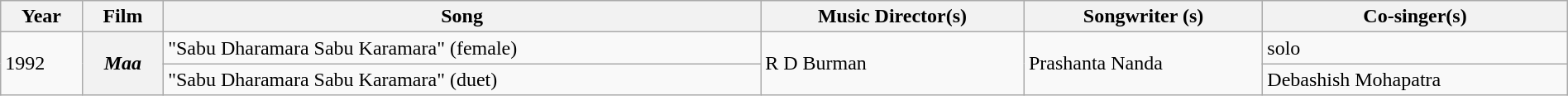<table class="wikitable sortable" style="width:100%;">
<tr>
<th>Year</th>
<th>Film</th>
<th>Song</th>
<th>Music Director(s)</th>
<th>Songwriter (s)</th>
<th>Co-singer(s)</th>
</tr>
<tr>
<td rowspan=2>1992</td>
<th rowspan=2><em>Maa</em></th>
<td>"Sabu Dharamara Sabu Karamara" (female)</td>
<td rowspan=2>R D Burman</td>
<td rowspan=2>Prashanta Nanda</td>
<td>solo</td>
</tr>
<tr>
<td>"Sabu Dharamara Sabu Karamara" (duet)</td>
<td>Debashish Mohapatra</td>
</tr>
</table>
